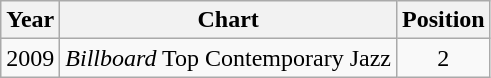<table class="wikitable">
<tr>
<th>Year</th>
<th>Chart</th>
<th>Position</th>
</tr>
<tr>
<td>2009</td>
<td><em>Billboard</em> Top Contemporary Jazz</td>
<td align="center">2 </td>
</tr>
</table>
